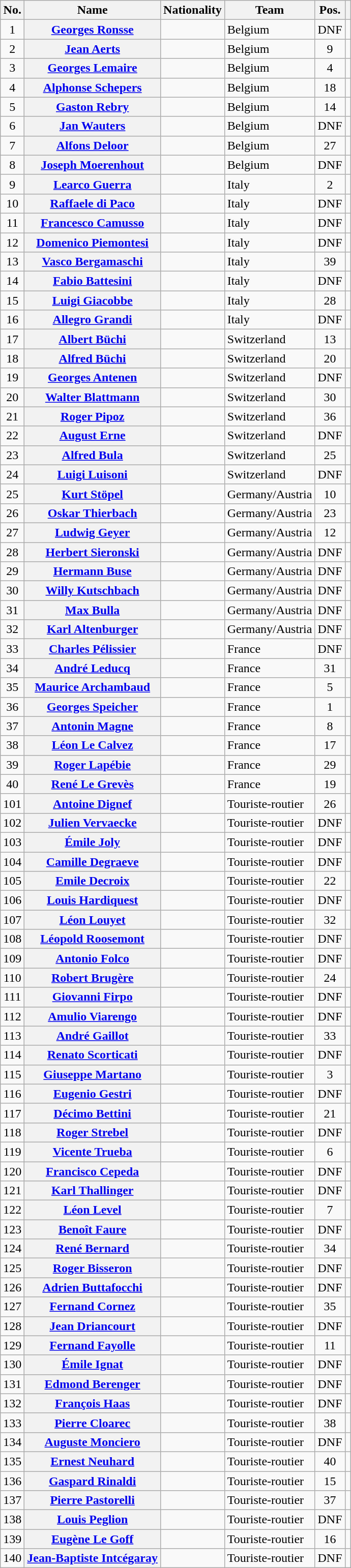<table class="wikitable plainrowheaders sortable">
<tr>
<th scope="col">No.</th>
<th scope="col">Name</th>
<th scope="col">Nationality</th>
<th scope="col">Team</th>
<th scope="col" data-sort-type="number">Pos.</th>
<th scope="col" class="unsortable"></th>
</tr>
<tr>
<td style="text-align:center;">1</td>
<th scope="row"><a href='#'>Georges Ronsse</a></th>
<td></td>
<td>Belgium</td>
<td style="text-align:center;" data-sort-value="41">DNF</td>
<td style="text-align:center;"></td>
</tr>
<tr>
<td style="text-align:center;">2</td>
<th scope="row"><a href='#'>Jean Aerts</a></th>
<td></td>
<td>Belgium</td>
<td style="text-align:center;">9</td>
<td style="text-align:center;"></td>
</tr>
<tr>
<td style="text-align:center;">3</td>
<th scope="row"><a href='#'>Georges Lemaire</a></th>
<td></td>
<td>Belgium</td>
<td style="text-align:center;">4</td>
<td style="text-align:center;"></td>
</tr>
<tr>
<td style="text-align:center;">4</td>
<th scope="row"><a href='#'>Alphonse Schepers</a></th>
<td></td>
<td>Belgium</td>
<td style="text-align:center;">18</td>
<td style="text-align:center;"></td>
</tr>
<tr>
<td style="text-align:center;">5</td>
<th scope="row"><a href='#'>Gaston Rebry</a></th>
<td></td>
<td>Belgium</td>
<td style="text-align:center;">14</td>
<td style="text-align:center;"></td>
</tr>
<tr>
<td style="text-align:center;">6</td>
<th scope="row"><a href='#'>Jan Wauters</a></th>
<td></td>
<td>Belgium</td>
<td style="text-align:center;" data-sort-value="41">DNF</td>
<td style="text-align:center;"></td>
</tr>
<tr>
<td style="text-align:center;">7</td>
<th scope="row"><a href='#'>Alfons Deloor</a></th>
<td></td>
<td>Belgium</td>
<td style="text-align:center;">27</td>
<td style="text-align:center;"></td>
</tr>
<tr>
<td style="text-align:center;">8</td>
<th scope="row"><a href='#'>Joseph Moerenhout</a></th>
<td></td>
<td>Belgium</td>
<td style="text-align:center;" data-sort-value="41">DNF</td>
<td style="text-align:center;"></td>
</tr>
<tr>
<td style="text-align:center;">9</td>
<th scope="row"><a href='#'>Learco Guerra</a></th>
<td></td>
<td>Italy</td>
<td style="text-align:center;">2</td>
<td style="text-align:center;"></td>
</tr>
<tr>
<td style="text-align:center;">10</td>
<th scope="row"><a href='#'>Raffaele di Paco</a></th>
<td></td>
<td>Italy</td>
<td style="text-align:center;" data-sort-value="41">DNF</td>
<td style="text-align:center;"></td>
</tr>
<tr>
<td style="text-align:center;">11</td>
<th scope="row"><a href='#'>Francesco Camusso</a></th>
<td></td>
<td>Italy</td>
<td style="text-align:center;" data-sort-value="41">DNF</td>
<td style="text-align:center;"></td>
</tr>
<tr>
<td style="text-align:center;">12</td>
<th scope="row"><a href='#'>Domenico Piemontesi</a></th>
<td></td>
<td>Italy</td>
<td style="text-align:center;" data-sort-value="41">DNF</td>
<td style="text-align:center;"></td>
</tr>
<tr>
<td style="text-align:center;">13</td>
<th scope="row"><a href='#'>Vasco Bergamaschi</a></th>
<td></td>
<td>Italy</td>
<td style="text-align:center;">39</td>
<td style="text-align:center;"></td>
</tr>
<tr>
<td style="text-align:center;">14</td>
<th scope="row"><a href='#'>Fabio Battesini</a></th>
<td></td>
<td>Italy</td>
<td style="text-align:center;" data-sort-value="41">DNF</td>
<td style="text-align:center;"></td>
</tr>
<tr>
<td style="text-align:center;">15</td>
<th scope="row"><a href='#'>Luigi Giacobbe</a></th>
<td></td>
<td>Italy</td>
<td style="text-align:center;">28</td>
<td style="text-align:center;"></td>
</tr>
<tr>
<td style="text-align:center;">16</td>
<th scope="row"><a href='#'>Allegro Grandi</a></th>
<td></td>
<td>Italy</td>
<td style="text-align:center;" data-sort-value="41">DNF</td>
<td style="text-align:center;"></td>
</tr>
<tr>
<td style="text-align:center;">17</td>
<th scope="row"><a href='#'>Albert Büchi</a></th>
<td></td>
<td>Switzerland</td>
<td style="text-align:center;">13</td>
<td style="text-align:center;"></td>
</tr>
<tr>
<td style="text-align:center;">18</td>
<th scope="row"><a href='#'>Alfred Büchi</a></th>
<td></td>
<td>Switzerland</td>
<td style="text-align:center;">20</td>
<td style="text-align:center;"></td>
</tr>
<tr>
<td style="text-align:center;">19</td>
<th scope="row"><a href='#'>Georges Antenen</a></th>
<td></td>
<td>Switzerland</td>
<td style="text-align:center;" data-sort-value="41">DNF</td>
<td style="text-align:center;"></td>
</tr>
<tr>
<td style="text-align:center;">20</td>
<th scope="row"><a href='#'>Walter Blattmann</a></th>
<td></td>
<td>Switzerland</td>
<td style="text-align:center;">30</td>
<td style="text-align:center;"></td>
</tr>
<tr>
<td style="text-align:center;">21</td>
<th scope="row"><a href='#'>Roger Pipoz</a></th>
<td></td>
<td>Switzerland</td>
<td style="text-align:center;">36</td>
<td style="text-align:center;"></td>
</tr>
<tr>
<td style="text-align:center;">22</td>
<th scope="row"><a href='#'>August Erne</a></th>
<td></td>
<td>Switzerland</td>
<td style="text-align:center;" data-sort-value="41">DNF</td>
<td style="text-align:center;"></td>
</tr>
<tr>
<td style="text-align:center;">23</td>
<th scope="row"><a href='#'>Alfred Bula</a></th>
<td></td>
<td>Switzerland</td>
<td style="text-align:center;">25</td>
<td style="text-align:center;"></td>
</tr>
<tr>
<td style="text-align:center;">24</td>
<th scope="row"><a href='#'>Luigi Luisoni</a></th>
<td></td>
<td>Switzerland</td>
<td style="text-align:center;" data-sort-value="41">DNF</td>
<td style="text-align:center;"></td>
</tr>
<tr>
<td style="text-align:center;">25</td>
<th scope="row"><a href='#'>Kurt Stöpel</a></th>
<td></td>
<td>Germany/Austria</td>
<td style="text-align:center;">10</td>
<td style="text-align:center;"></td>
</tr>
<tr>
<td style="text-align:center;">26</td>
<th scope="row"><a href='#'>Oskar Thierbach</a></th>
<td></td>
<td>Germany/Austria</td>
<td style="text-align:center;">23</td>
<td style="text-align:center;"></td>
</tr>
<tr>
<td style="text-align:center;">27</td>
<th scope="row"><a href='#'>Ludwig Geyer</a></th>
<td></td>
<td>Germany/Austria</td>
<td style="text-align:center;">12</td>
<td style="text-align:center;"></td>
</tr>
<tr>
<td style="text-align:center;">28</td>
<th scope="row"><a href='#'>Herbert Sieronski</a></th>
<td></td>
<td>Germany/Austria</td>
<td style="text-align:center;" data-sort-value="41">DNF</td>
<td style="text-align:center;"></td>
</tr>
<tr>
<td style="text-align:center;">29</td>
<th scope="row"><a href='#'>Hermann Buse</a></th>
<td></td>
<td>Germany/Austria</td>
<td style="text-align:center;" data-sort-value="41">DNF</td>
<td style="text-align:center;"></td>
</tr>
<tr>
<td style="text-align:center;">30</td>
<th scope="row"><a href='#'>Willy Kutschbach</a></th>
<td></td>
<td>Germany/Austria</td>
<td style="text-align:center;" data-sort-value="41">DNF</td>
<td style="text-align:center;"></td>
</tr>
<tr>
<td style="text-align:center;">31</td>
<th scope="row"><a href='#'>Max Bulla</a></th>
<td></td>
<td>Germany/Austria</td>
<td style="text-align:center;" data-sort-value="41">DNF</td>
<td style="text-align:center;"></td>
</tr>
<tr>
<td style="text-align:center;">32</td>
<th scope="row"><a href='#'>Karl Altenburger</a></th>
<td></td>
<td>Germany/Austria</td>
<td style="text-align:center;" data-sort-value="41">DNF</td>
<td style="text-align:center;"></td>
</tr>
<tr>
<td style="text-align:center;">33</td>
<th scope="row"><a href='#'>Charles Pélissier</a></th>
<td></td>
<td>France</td>
<td style="text-align:center;" data-sort-value="41">DNF</td>
<td style="text-align:center;"></td>
</tr>
<tr>
<td style="text-align:center;">34</td>
<th scope="row"><a href='#'>André Leducq</a></th>
<td></td>
<td>France</td>
<td style="text-align:center;">31</td>
<td style="text-align:center;"></td>
</tr>
<tr>
<td style="text-align:center;">35</td>
<th scope="row"><a href='#'>Maurice Archambaud</a></th>
<td></td>
<td>France</td>
<td style="text-align:center;">5</td>
<td style="text-align:center;"></td>
</tr>
<tr>
<td style="text-align:center;">36</td>
<th scope="row"><a href='#'>Georges Speicher</a></th>
<td></td>
<td>France</td>
<td style="text-align:center;">1</td>
<td style="text-align:center;"></td>
</tr>
<tr>
<td style="text-align:center;">37</td>
<th scope="row"><a href='#'>Antonin Magne</a></th>
<td></td>
<td>France</td>
<td style="text-align:center;">8</td>
<td style="text-align:center;"></td>
</tr>
<tr>
<td style="text-align:center;">38</td>
<th scope="row"><a href='#'>Léon Le Calvez</a></th>
<td></td>
<td>France</td>
<td style="text-align:center;">17</td>
<td style="text-align:center;"></td>
</tr>
<tr>
<td style="text-align:center;">39</td>
<th scope="row"><a href='#'>Roger Lapébie</a></th>
<td></td>
<td>France</td>
<td style="text-align:center;">29</td>
<td style="text-align:center;"></td>
</tr>
<tr>
<td style="text-align:center;">40</td>
<th scope="row"><a href='#'>René Le Grevès</a></th>
<td></td>
<td>France</td>
<td style="text-align:center;">19</td>
<td style="text-align:center;"></td>
</tr>
<tr>
<td style="text-align:center;">101</td>
<th scope="row"><a href='#'>Antoine Dignef</a></th>
<td></td>
<td>Touriste-routier</td>
<td style="text-align:center;">26</td>
<td style="text-align:center;"></td>
</tr>
<tr>
<td style="text-align:center;">102</td>
<th scope="row"><a href='#'>Julien Vervaecke</a></th>
<td></td>
<td>Touriste-routier</td>
<td style="text-align:center;" data-sort-value="41">DNF</td>
<td style="text-align:center;"></td>
</tr>
<tr>
<td style="text-align:center;">103</td>
<th scope="row"><a href='#'>Émile Joly</a></th>
<td></td>
<td>Touriste-routier</td>
<td style="text-align:center;" data-sort-value="41">DNF</td>
<td style="text-align:center;"></td>
</tr>
<tr>
<td style="text-align:center;">104</td>
<th scope="row"><a href='#'>Camille Degraeve</a></th>
<td></td>
<td>Touriste-routier</td>
<td style="text-align:center;" data-sort-value="41">DNF</td>
<td style="text-align:center;"></td>
</tr>
<tr>
<td style="text-align:center;">105</td>
<th scope="row"><a href='#'>Emile Decroix</a></th>
<td></td>
<td>Touriste-routier</td>
<td style="text-align:center;">22</td>
<td style="text-align:center;"></td>
</tr>
<tr>
<td style="text-align:center;">106</td>
<th scope="row"><a href='#'>Louis Hardiquest</a></th>
<td></td>
<td>Touriste-routier</td>
<td style="text-align:center;" data-sort-value="41">DNF</td>
<td style="text-align:center;"></td>
</tr>
<tr>
<td style="text-align:center;">107</td>
<th scope="row"><a href='#'>Léon Louyet</a></th>
<td></td>
<td>Touriste-routier</td>
<td style="text-align:center;">32</td>
<td style="text-align:center;"></td>
</tr>
<tr>
<td style="text-align:center;">108</td>
<th scope="row"><a href='#'>Léopold Roosemont</a></th>
<td></td>
<td>Touriste-routier</td>
<td style="text-align:center;" data-sort-value="41">DNF</td>
<td style="text-align:center;"></td>
</tr>
<tr>
<td style="text-align:center;">109</td>
<th scope="row"><a href='#'>Antonio Folco</a></th>
<td></td>
<td>Touriste-routier</td>
<td style="text-align:center;" data-sort-value="41">DNF</td>
<td style="text-align:center;"></td>
</tr>
<tr>
<td style="text-align:center;">110</td>
<th scope="row"><a href='#'>Robert Brugère</a></th>
<td></td>
<td>Touriste-routier</td>
<td style="text-align:center;">24</td>
<td style="text-align:center;"></td>
</tr>
<tr>
<td style="text-align:center;">111</td>
<th scope="row"><a href='#'>Giovanni Firpo</a></th>
<td></td>
<td>Touriste-routier</td>
<td style="text-align:center;" data-sort-value="41">DNF</td>
<td style="text-align:center;"></td>
</tr>
<tr>
<td style="text-align:center;">112</td>
<th scope="row"><a href='#'>Amulio Viarengo</a></th>
<td></td>
<td>Touriste-routier</td>
<td style="text-align:center;" data-sort-value="41">DNF</td>
<td style="text-align:center;"></td>
</tr>
<tr>
<td style="text-align:center;">113</td>
<th scope="row"><a href='#'>André Gaillot</a></th>
<td></td>
<td>Touriste-routier</td>
<td style="text-align:center;">33</td>
<td style="text-align:center;"></td>
</tr>
<tr>
<td style="text-align:center;">114</td>
<th scope="row"><a href='#'>Renato Scorticati</a></th>
<td></td>
<td>Touriste-routier</td>
<td style="text-align:center;" data-sort-value="41">DNF</td>
<td style="text-align:center;"></td>
</tr>
<tr>
<td style="text-align:center;">115</td>
<th scope="row"><a href='#'>Giuseppe Martano</a></th>
<td></td>
<td>Touriste-routier</td>
<td style="text-align:center;">3</td>
<td style="text-align:center;"></td>
</tr>
<tr>
<td style="text-align:center;">116</td>
<th scope="row"><a href='#'>Eugenio Gestri</a></th>
<td></td>
<td>Touriste-routier</td>
<td style="text-align:center;" data-sort-value="41">DNF</td>
<td style="text-align:center;"></td>
</tr>
<tr>
<td style="text-align:center;">117</td>
<th scope="row"><a href='#'>Décimo Bettini</a></th>
<td></td>
<td>Touriste-routier</td>
<td style="text-align:center;">21</td>
<td style="text-align:center;"></td>
</tr>
<tr>
<td style="text-align:center;">118</td>
<th scope="row"><a href='#'>Roger Strebel</a></th>
<td></td>
<td>Touriste-routier</td>
<td style="text-align:center;" data-sort-value="41">DNF</td>
<td style="text-align:center;"></td>
</tr>
<tr>
<td style="text-align:center;">119</td>
<th scope="row"><a href='#'>Vicente Trueba</a></th>
<td></td>
<td>Touriste-routier</td>
<td style="text-align:center;">6</td>
<td style="text-align:center;"></td>
</tr>
<tr>
<td style="text-align:center;">120</td>
<th scope="row"><a href='#'>Francisco Cepeda</a></th>
<td></td>
<td>Touriste-routier</td>
<td style="text-align:center;" data-sort-value="41">DNF</td>
<td style="text-align:center;"></td>
</tr>
<tr>
<td style="text-align:center;">121</td>
<th scope="row"><a href='#'>Karl Thallinger</a></th>
<td></td>
<td>Touriste-routier</td>
<td style="text-align:center;" data-sort-value="41">DNF</td>
<td style="text-align:center;"></td>
</tr>
<tr>
<td style="text-align:center;">122</td>
<th scope="row"><a href='#'>Léon Level</a></th>
<td></td>
<td>Touriste-routier</td>
<td style="text-align:center;">7</td>
<td style="text-align:center;"></td>
</tr>
<tr>
<td style="text-align:center;">123</td>
<th scope="row"><a href='#'>Benoît Faure</a></th>
<td></td>
<td>Touriste-routier</td>
<td style="text-align:center;" data-sort-value="41">DNF</td>
<td style="text-align:center;"></td>
</tr>
<tr>
<td style="text-align:center;">124</td>
<th scope="row"><a href='#'>René Bernard</a></th>
<td></td>
<td>Touriste-routier</td>
<td style="text-align:center;">34</td>
<td style="text-align:center;"></td>
</tr>
<tr>
<td style="text-align:center;">125</td>
<th scope="row"><a href='#'>Roger Bisseron</a></th>
<td></td>
<td>Touriste-routier</td>
<td style="text-align:center;" data-sort-value="41">DNF</td>
<td style="text-align:center;"></td>
</tr>
<tr>
<td style="text-align:center;">126</td>
<th scope="row"><a href='#'>Adrien Buttafocchi</a></th>
<td></td>
<td>Touriste-routier</td>
<td style="text-align:center;" data-sort-value="41">DNF</td>
<td style="text-align:center;"></td>
</tr>
<tr>
<td style="text-align:center;">127</td>
<th scope="row"><a href='#'>Fernand Cornez</a></th>
<td></td>
<td>Touriste-routier</td>
<td style="text-align:center;">35</td>
<td style="text-align:center;"></td>
</tr>
<tr>
<td style="text-align:center;">128</td>
<th scope="row"><a href='#'>Jean Driancourt</a></th>
<td></td>
<td>Touriste-routier</td>
<td style="text-align:center;" data-sort-value="41">DNF</td>
<td style="text-align:center;"></td>
</tr>
<tr>
<td style="text-align:center;">129</td>
<th scope="row"><a href='#'>Fernand Fayolle</a></th>
<td></td>
<td>Touriste-routier</td>
<td style="text-align:center;">11</td>
<td style="text-align:center;"></td>
</tr>
<tr>
<td style="text-align:center;">130</td>
<th scope="row"><a href='#'>Émile Ignat</a></th>
<td></td>
<td>Touriste-routier</td>
<td style="text-align:center;" data-sort-value="41">DNF</td>
<td style="text-align:center;"></td>
</tr>
<tr>
<td style="text-align:center;">131</td>
<th scope="row"><a href='#'>Edmond Berenger</a></th>
<td></td>
<td>Touriste-routier</td>
<td style="text-align:center;" data-sort-value="41">DNF</td>
<td style="text-align:center;"></td>
</tr>
<tr>
<td style="text-align:center;">132</td>
<th scope="row"><a href='#'>François Haas</a></th>
<td></td>
<td>Touriste-routier</td>
<td style="text-align:center;" data-sort-value="41">DNF</td>
<td style="text-align:center;"></td>
</tr>
<tr>
<td style="text-align:center;">133</td>
<th scope="row"><a href='#'>Pierre Cloarec</a></th>
<td></td>
<td>Touriste-routier</td>
<td style="text-align:center;">38</td>
<td style="text-align:center;"></td>
</tr>
<tr>
<td style="text-align:center;">134</td>
<th scope="row"><a href='#'>Auguste Monciero</a></th>
<td></td>
<td>Touriste-routier</td>
<td style="text-align:center;" data-sort-value="41">DNF</td>
<td style="text-align:center;"></td>
</tr>
<tr>
<td style="text-align:center;">135</td>
<th scope="row"><a href='#'>Ernest Neuhard</a></th>
<td></td>
<td>Touriste-routier</td>
<td style="text-align:center;">40</td>
<td style="text-align:center;"></td>
</tr>
<tr>
<td style="text-align:center;">136</td>
<th scope="row"><a href='#'>Gaspard Rinaldi</a></th>
<td></td>
<td>Touriste-routier</td>
<td style="text-align:center;">15</td>
<td style="text-align:center;"></td>
</tr>
<tr>
<td style="text-align:center;">137</td>
<th scope="row"><a href='#'>Pierre Pastorelli</a></th>
<td></td>
<td>Touriste-routier</td>
<td style="text-align:center;">37</td>
<td style="text-align:center;"></td>
</tr>
<tr>
<td style="text-align:center;">138</td>
<th scope="row"><a href='#'>Louis Peglion</a></th>
<td></td>
<td>Touriste-routier</td>
<td style="text-align:center;" data-sort-value="41">DNF</td>
<td style="text-align:center;"></td>
</tr>
<tr>
<td style="text-align:center;">139</td>
<th scope="row"><a href='#'>Eugène Le Goff</a></th>
<td></td>
<td>Touriste-routier</td>
<td style="text-align:center;">16</td>
<td style="text-align:center;"></td>
</tr>
<tr>
<td style="text-align:center;">140</td>
<th scope="row"><a href='#'>Jean-Baptiste Intcégaray</a></th>
<td></td>
<td>Touriste-routier</td>
<td style="text-align:center;" data-sort-value="41">DNF</td>
<td style="text-align:center;"></td>
</tr>
</table>
